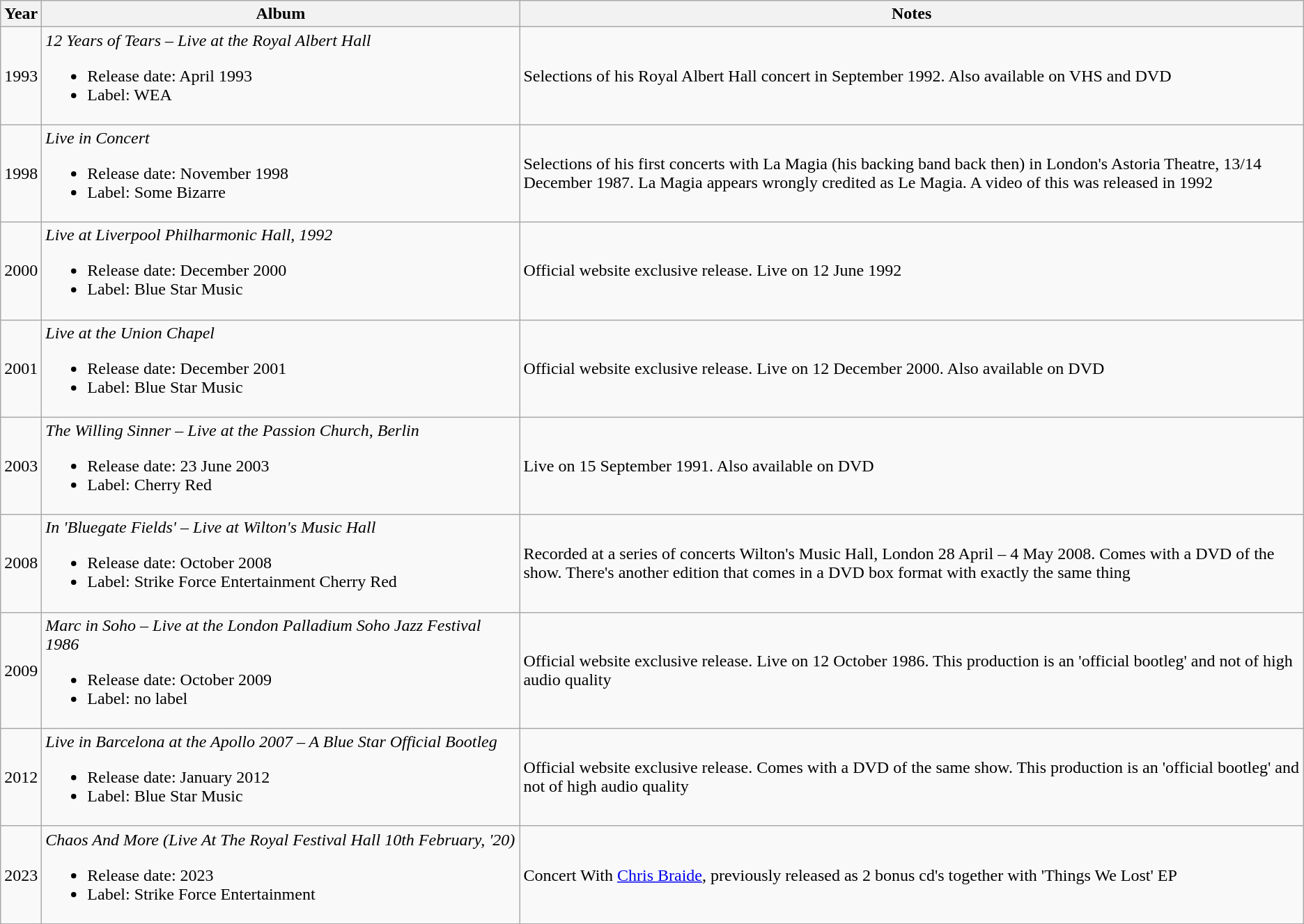<table class="wikitable">
<tr>
<th>Year</th>
<th !rowspan="2" style="width:450px;">Album</th>
<th>Notes</th>
</tr>
<tr>
<td>1993</td>
<td><em>12 Years of Tears – Live at the Royal Albert Hall</em><br><ul><li>Release date: April 1993</li><li>Label: WEA</li></ul></td>
<td>Selections of his Royal Albert Hall concert in September 1992. Also available on VHS and DVD</td>
</tr>
<tr>
<td>1998</td>
<td><em>Live in Concert</em><br><ul><li>Release date: November 1998</li><li>Label: Some Bizarre</li></ul></td>
<td>Selections of his first concerts with La Magia (his backing band back then) in London's Astoria Theatre, 13/14 December 1987. La Magia appears wrongly credited as Le Magia. A video of this was released in 1992</td>
</tr>
<tr>
<td>2000</td>
<td><em>Live at Liverpool Philharmonic Hall, 1992</em><br><ul><li>Release date: December 2000</li><li>Label: Blue Star Music</li></ul></td>
<td>Official website exclusive release. Live on 12 June 1992</td>
</tr>
<tr>
<td>2001</td>
<td><em>Live at the Union Chapel</em><br><ul><li>Release date: December 2001</li><li>Label: Blue Star Music</li></ul></td>
<td>Official website exclusive release. Live on 12 December 2000. Also available on DVD</td>
</tr>
<tr>
<td>2003</td>
<td><em>The Willing Sinner – Live at the Passion Church, Berlin</em><br><ul><li>Release date: 23 June 2003</li><li>Label: Cherry Red</li></ul></td>
<td>Live on 15 September 1991. Also available on DVD</td>
</tr>
<tr>
<td>2008</td>
<td><em>In 'Bluegate Fields' – Live at Wilton's Music Hall</em><br><ul><li>Release date: October 2008</li><li>Label: Strike Force Entertainment Cherry Red</li></ul></td>
<td>Recorded at a series of concerts Wilton's Music Hall, London 28 April – 4 May 2008. Comes with a DVD of the show. There's another edition that comes in a DVD box format with exactly the same thing</td>
</tr>
<tr>
<td>2009</td>
<td><em>Marc in Soho – Live at the London Palladium Soho Jazz Festival 1986</em><br><ul><li>Release date: October 2009</li><li>Label: no label</li></ul></td>
<td>Official website exclusive release. Live on 12 October 1986. This production is an 'official bootleg' and not of high audio quality</td>
</tr>
<tr>
<td>2012</td>
<td><em>Live in Barcelona at the Apollo 2007 – A Blue Star Official Bootleg</em><br><ul><li>Release date: January 2012</li><li>Label: Blue Star Music</li></ul></td>
<td>Official website exclusive release. Comes with a DVD of the same show. This production is an 'official bootleg' and not of high audio quality</td>
</tr>
<tr>
<td>2023</td>
<td><em>Chaos And More (Live At The Royal Festival Hall 10th February, '20)</em><br><ul><li>Release date: 2023</li><li>Label: Strike Force Entertainment</li></ul></td>
<td>Concert With <a href='#'>Chris Braide</a>, previously released as 2 bonus cd's together with 'Things We Lost' EP</td>
</tr>
</table>
